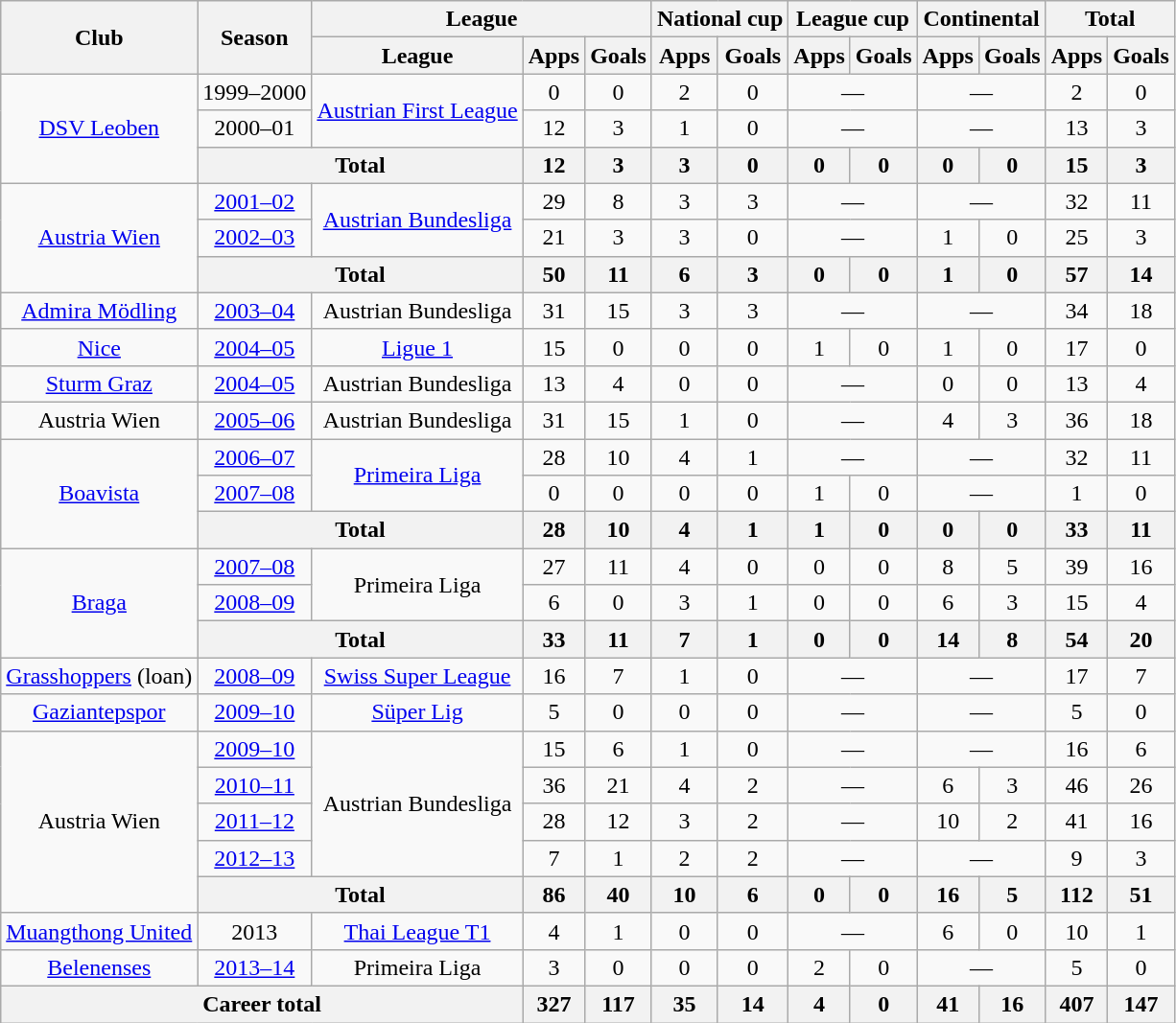<table class="wikitable" style="text-align:center">
<tr>
<th rowspan="2">Club</th>
<th rowspan="2">Season</th>
<th colspan="3">League</th>
<th colspan="2">National cup</th>
<th colspan="2">League cup</th>
<th colspan="2">Continental</th>
<th colspan="2">Total</th>
</tr>
<tr>
<th>League</th>
<th>Apps</th>
<th>Goals</th>
<th>Apps</th>
<th>Goals</th>
<th>Apps</th>
<th>Goals</th>
<th>Apps</th>
<th>Goals</th>
<th>Apps</th>
<th>Goals</th>
</tr>
<tr>
<td rowspan="3"><a href='#'>DSV Leoben</a></td>
<td>1999–2000</td>
<td rowspan="2"><a href='#'>Austrian First League</a></td>
<td>0</td>
<td>0</td>
<td>2</td>
<td>0</td>
<td colspan="2">—</td>
<td colspan="2">—</td>
<td>2</td>
<td>0</td>
</tr>
<tr>
<td>2000–01</td>
<td>12</td>
<td>3</td>
<td>1</td>
<td>0</td>
<td colspan="2">—</td>
<td colspan="2">—</td>
<td>13</td>
<td>3</td>
</tr>
<tr>
<th colspan="2">Total</th>
<th>12</th>
<th>3</th>
<th>3</th>
<th>0</th>
<th>0</th>
<th>0</th>
<th>0</th>
<th>0</th>
<th>15</th>
<th>3</th>
</tr>
<tr>
<td rowspan="3"><a href='#'>Austria Wien</a></td>
<td><a href='#'>2001–02</a></td>
<td rowspan="2"><a href='#'>Austrian Bundesliga</a></td>
<td>29</td>
<td>8</td>
<td>3</td>
<td>3</td>
<td colspan="2">—</td>
<td colspan="2">—</td>
<td>32</td>
<td>11</td>
</tr>
<tr>
<td><a href='#'>2002–03</a></td>
<td>21</td>
<td>3</td>
<td>3</td>
<td>0</td>
<td colspan="2">—</td>
<td>1</td>
<td>0</td>
<td>25</td>
<td>3</td>
</tr>
<tr>
<th colspan="2">Total</th>
<th>50</th>
<th>11</th>
<th>6</th>
<th>3</th>
<th>0</th>
<th>0</th>
<th>1</th>
<th>0</th>
<th>57</th>
<th>14</th>
</tr>
<tr>
<td><a href='#'>Admira Mödling</a></td>
<td><a href='#'>2003–04</a></td>
<td>Austrian Bundesliga</td>
<td>31</td>
<td>15</td>
<td>3</td>
<td>3</td>
<td colspan="2">—</td>
<td colspan="2">—</td>
<td>34</td>
<td>18</td>
</tr>
<tr>
<td><a href='#'>Nice</a></td>
<td><a href='#'>2004–05</a></td>
<td><a href='#'>Ligue 1</a></td>
<td>15</td>
<td>0</td>
<td>0</td>
<td>0</td>
<td>1</td>
<td>0</td>
<td>1</td>
<td>0</td>
<td>17</td>
<td>0</td>
</tr>
<tr>
<td><a href='#'>Sturm Graz</a></td>
<td><a href='#'>2004–05</a></td>
<td>Austrian Bundesliga</td>
<td>13</td>
<td>4</td>
<td>0</td>
<td>0</td>
<td colspan="2">—</td>
<td>0</td>
<td>0</td>
<td>13</td>
<td>4</td>
</tr>
<tr>
<td>Austria Wien</td>
<td><a href='#'>2005–06</a></td>
<td>Austrian Bundesliga</td>
<td>31</td>
<td>15</td>
<td>1</td>
<td>0</td>
<td colspan="2">—</td>
<td>4</td>
<td>3</td>
<td>36</td>
<td>18</td>
</tr>
<tr>
<td rowspan="3"><a href='#'>Boavista</a></td>
<td><a href='#'>2006–07</a></td>
<td rowspan="2"><a href='#'>Primeira Liga</a></td>
<td>28</td>
<td>10</td>
<td>4</td>
<td>1</td>
<td colspan="2">—</td>
<td colspan="2">—</td>
<td>32</td>
<td>11</td>
</tr>
<tr>
<td><a href='#'>2007–08</a></td>
<td>0</td>
<td>0</td>
<td>0</td>
<td>0</td>
<td>1</td>
<td>0</td>
<td colspan="2">—</td>
<td>1</td>
<td>0</td>
</tr>
<tr>
<th colspan="2">Total</th>
<th>28</th>
<th>10</th>
<th>4</th>
<th>1</th>
<th>1</th>
<th>0</th>
<th>0</th>
<th>0</th>
<th>33</th>
<th>11</th>
</tr>
<tr>
<td rowspan="3"><a href='#'>Braga</a></td>
<td><a href='#'>2007–08</a></td>
<td rowspan="2">Primeira Liga</td>
<td>27</td>
<td>11</td>
<td>4</td>
<td>0</td>
<td>0</td>
<td>0</td>
<td>8</td>
<td>5</td>
<td>39</td>
<td>16</td>
</tr>
<tr>
<td><a href='#'>2008–09</a></td>
<td>6</td>
<td>0</td>
<td>3</td>
<td>1</td>
<td>0</td>
<td>0</td>
<td>6</td>
<td>3</td>
<td>15</td>
<td>4</td>
</tr>
<tr>
<th colspan="2">Total</th>
<th>33</th>
<th>11</th>
<th>7</th>
<th>1</th>
<th>0</th>
<th>0</th>
<th>14</th>
<th>8</th>
<th>54</th>
<th>20</th>
</tr>
<tr>
<td><a href='#'>Grasshoppers</a> (loan)</td>
<td><a href='#'>2008–09</a></td>
<td><a href='#'>Swiss Super League</a></td>
<td>16</td>
<td>7</td>
<td>1</td>
<td>0</td>
<td colspan="2">—</td>
<td colspan="2">—</td>
<td>17</td>
<td>7</td>
</tr>
<tr>
<td><a href='#'>Gaziantepspor</a></td>
<td><a href='#'>2009–10</a></td>
<td><a href='#'>Süper Lig</a></td>
<td>5</td>
<td>0</td>
<td>0</td>
<td>0</td>
<td colspan="2">—</td>
<td colspan="2">—</td>
<td>5</td>
<td>0</td>
</tr>
<tr>
<td rowspan="5">Austria Wien</td>
<td><a href='#'>2009–10</a></td>
<td rowspan="4">Austrian Bundesliga</td>
<td>15</td>
<td>6</td>
<td>1</td>
<td>0</td>
<td colspan="2">—</td>
<td colspan="2">—</td>
<td>16</td>
<td>6</td>
</tr>
<tr>
<td><a href='#'>2010–11</a></td>
<td>36</td>
<td>21</td>
<td>4</td>
<td>2</td>
<td colspan="2">—</td>
<td>6</td>
<td>3</td>
<td>46</td>
<td>26</td>
</tr>
<tr>
<td><a href='#'>2011–12</a></td>
<td>28</td>
<td>12</td>
<td>3</td>
<td>2</td>
<td colspan="2">—</td>
<td>10</td>
<td>2</td>
<td>41</td>
<td>16</td>
</tr>
<tr>
<td><a href='#'>2012–13</a></td>
<td>7</td>
<td>1</td>
<td>2</td>
<td>2</td>
<td colspan="2">—</td>
<td colspan="2">—</td>
<td>9</td>
<td>3</td>
</tr>
<tr>
<th colspan="2">Total</th>
<th>86</th>
<th>40</th>
<th>10</th>
<th>6</th>
<th>0</th>
<th>0</th>
<th>16</th>
<th>5</th>
<th>112</th>
<th>51</th>
</tr>
<tr>
<td><a href='#'>Muangthong United</a></td>
<td>2013</td>
<td><a href='#'>Thai League T1</a></td>
<td>4</td>
<td>1</td>
<td>0</td>
<td>0</td>
<td colspan="2">—</td>
<td>6</td>
<td>0</td>
<td>10</td>
<td>1</td>
</tr>
<tr>
<td><a href='#'>Belenenses</a></td>
<td><a href='#'>2013–14</a></td>
<td>Primeira Liga</td>
<td>3</td>
<td>0</td>
<td>0</td>
<td>0</td>
<td>2</td>
<td>0</td>
<td colspan="2">—</td>
<td>5</td>
<td>0</td>
</tr>
<tr>
<th colspan="3">Career total</th>
<th>327</th>
<th>117</th>
<th>35</th>
<th>14</th>
<th>4</th>
<th>0</th>
<th>41</th>
<th>16</th>
<th>407</th>
<th>147</th>
</tr>
</table>
